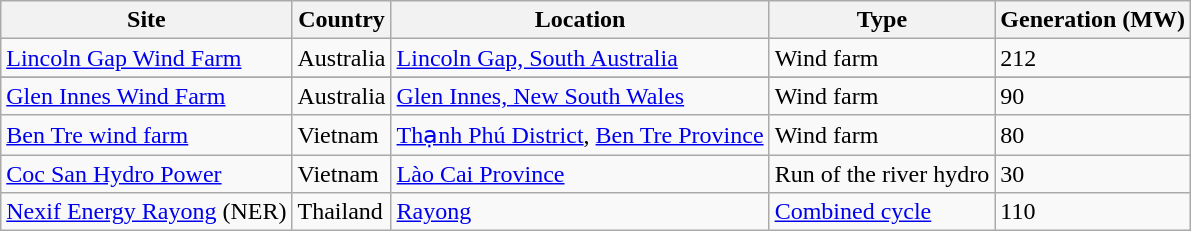<table class="wikitable sortable">
<tr>
<th>Site</th>
<th>Country</th>
<th>Location</th>
<th>Type</th>
<th>Generation (MW)</th>
</tr>
<tr>
<td><a href='#'>Lincoln Gap Wind Farm</a></td>
<td>Australia</td>
<td><a href='#'>Lincoln Gap, South Australia</a></td>
<td>Wind farm</td>
<td>212</td>
</tr>
<tr>
</tr>
<tr>
<td><a href='#'>Glen Innes Wind Farm</a></td>
<td>Australia</td>
<td><a href='#'>Glen Innes, New South Wales</a></td>
<td>Wind farm</td>
<td>90</td>
</tr>
<tr>
<td><a href='#'>Ben Tre wind farm</a></td>
<td>Vietnam</td>
<td><a href='#'>Thạnh Phú District</a>, <a href='#'>Ben Tre Province</a></td>
<td>Wind farm</td>
<td>80</td>
</tr>
<tr>
<td><a href='#'>Coc San Hydro Power</a></td>
<td>Vietnam</td>
<td><a href='#'>Lào Cai Province</a></td>
<td>Run of the river hydro</td>
<td>30</td>
</tr>
<tr>
<td><a href='#'>Nexif Energy Rayong</a> (NER)</td>
<td>Thailand</td>
<td><a href='#'>Rayong</a></td>
<td><a href='#'>Combined cycle</a></td>
<td>110</td>
</tr>
</table>
